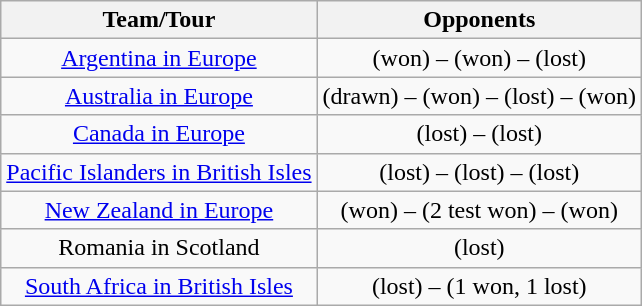<table class="wikitable" style="text-align:center">
<tr>
<th style="width:150">Team/Tour</th>
<th style="width:500">Opponents</th>
</tr>
<tr>
<td><a href='#'>Argentina in Europe</a></td>
<td align=center> (won) –  (won) –  (lost)</td>
</tr>
<tr>
<td><a href='#'>Australia in Europe</a></td>
<td align=center> (drawn) –  (won) –  (lost) –  (won)</td>
</tr>
<tr>
<td><a href='#'>Canada in Europe</a></td>
<td align=center> (lost) –  (lost)</td>
</tr>
<tr>
<td><a href='#'>Pacific Islanders in British Isles</a></td>
<td align=center> (lost) –  (lost) –  (lost)</td>
</tr>
<tr>
<td><a href='#'>New Zealand in Europe</a></td>
<td align=center> (won) –  (2 test won) –  (won)</td>
</tr>
<tr>
<td>Romania in Scotland</td>
<td align=center> (lost)</td>
</tr>
<tr>
<td><a href='#'>South Africa in British Isles</a></td>
<td align=center> (lost) –  (1 won, 1 lost)</td>
</tr>
</table>
